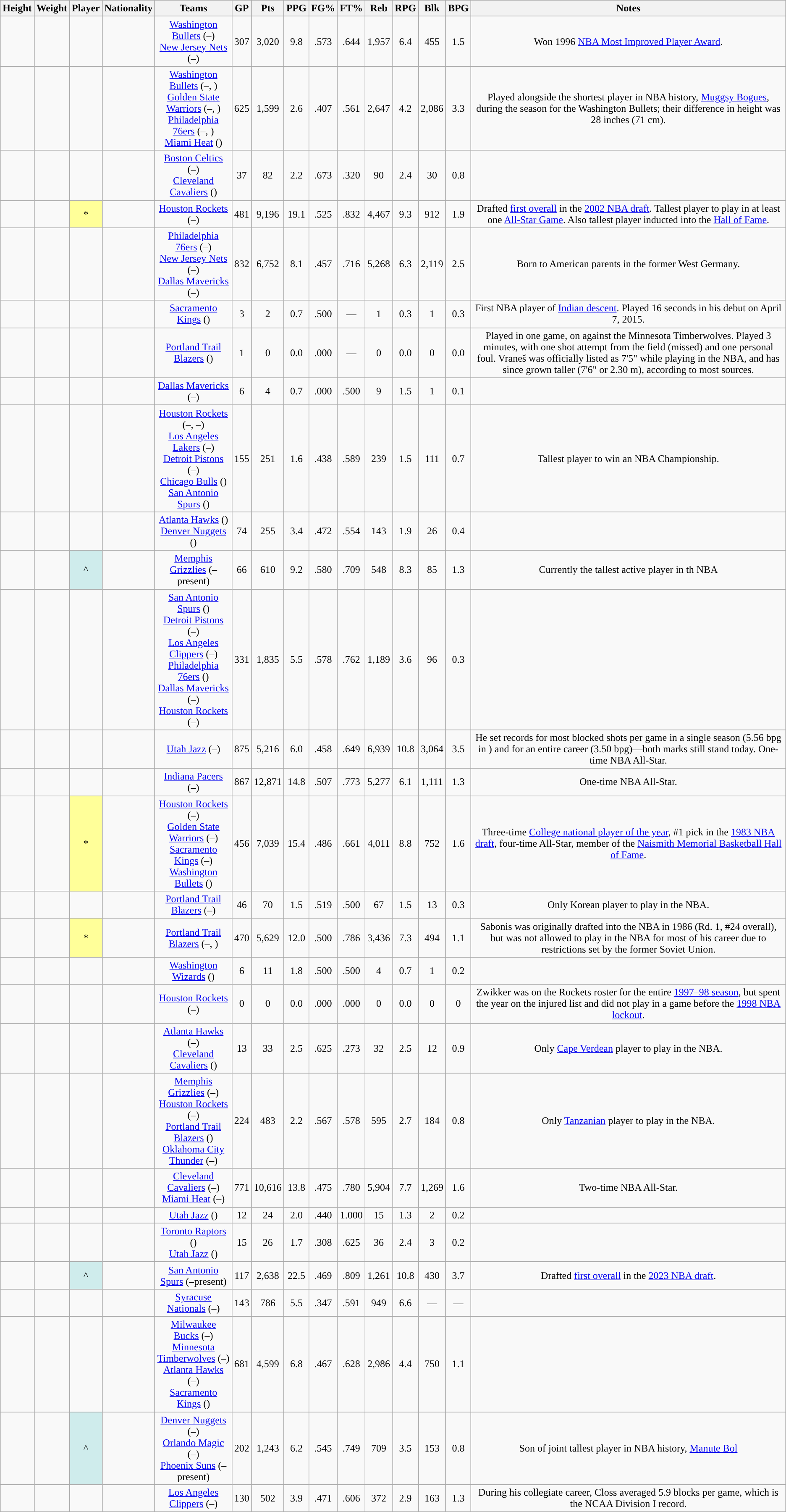<table class="wikitable sortable" style="text-align:center">
<tr>
<th>Height</th>
<th>Weight</th>
<th>Player</th>
<th>Nationality</th>
<th>Teams</th>
<th>GP</th>
<th>Pts</th>
<th>PPG</th>
<th>FG%</th>
<th>FT%</th>
<th>Reb</th>
<th>RPG</th>
<th>Blk</th>
<th>BPG</th>
<th class="unsortable">Notes</th>
</tr>
<tr>
<td></td>
<td></td>
<td></td>
<td> <br> </td>
<td><a href='#'>Washington Bullets</a> (–) <br>  <a href='#'>New Jersey Nets</a> (–)</td>
<td>307</td>
<td>3,020</td>
<td>9.8</td>
<td>.573</td>
<td>.644</td>
<td>1,957</td>
<td>6.4</td>
<td>455</td>
<td>1.5</td>
<td>Won 1996 <a href='#'>NBA Most Improved Player Award</a>.</td>
</tr>
<tr>
<td></td>
<td></td>
<td></td>
<td></td>
<td><a href='#'>Washington Bullets</a> (–, ) <br> <a href='#'>Golden State Warriors</a> (–, ) <br> <a href='#'>Philadelphia 76ers</a> (–, ) <br> <a href='#'>Miami Heat</a> ()</td>
<td>625</td>
<td>1,599</td>
<td>2.6</td>
<td>.407</td>
<td>.561</td>
<td>2,647</td>
<td>4.2</td>
<td>2,086</td>
<td>3.3</td>
<td>Played alongside the shortest player in NBA history, <a href='#'>Muggsy Bogues</a>, during the  season for the Washington Bullets; their difference in height was 28 inches (71 cm).</td>
</tr>
<tr>
<td></td>
<td></td>
<td></td>
<td></td>
<td><a href='#'>Boston Celtics</a> (–)<br><a href='#'>Cleveland Cavaliers</a> ()</td>
<td>37</td>
<td>82</td>
<td>2.2</td>
<td>.673</td>
<td>.320</td>
<td>90</td>
<td>2.4</td>
<td>30</td>
<td>0.8</td>
<td></td>
</tr>
<tr>
<td></td>
<td></td>
<td bgcolor="FFFF99">*</td>
<td></td>
<td><a href='#'>Houston Rockets</a> (–)</td>
<td>481</td>
<td>9,196</td>
<td>19.1</td>
<td>.525</td>
<td>.832</td>
<td>4,467</td>
<td>9.3</td>
<td>912</td>
<td>1.9</td>
<td>Drafted <a href='#'>first overall</a> in the <a href='#'>2002 NBA draft</a>. Tallest player to play in at least one <a href='#'>All-Star Game</a>. Also tallest player inducted into the <a href='#'>Hall of Fame</a>.</td>
</tr>
<tr>
<td></td>
<td></td>
<td></td>
<td> <br> </td>
<td><a href='#'>Philadelphia 76ers</a> (–) <br> <a href='#'>New Jersey Nets</a> (–) <br> <a href='#'>Dallas Mavericks</a> (–)</td>
<td>832</td>
<td>6,752</td>
<td>8.1</td>
<td>.457</td>
<td>.716</td>
<td>5,268</td>
<td>6.3</td>
<td>2,119</td>
<td>2.5</td>
<td>Born to American parents in the former West Germany.</td>
</tr>
<tr>
<td></td>
<td></td>
<td></td>
<td></td>
<td><a href='#'>Sacramento Kings</a> ()</td>
<td>3</td>
<td>2</td>
<td>0.7</td>
<td>.500</td>
<td>—</td>
<td>1</td>
<td>0.3</td>
<td>1</td>
<td>0.3</td>
<td>First NBA player of <a href='#'>Indian descent</a>. Played 16 seconds in his debut on April 7, 2015.</td>
</tr>
<tr>
<td></td>
<td></td>
<td></td>
<td></td>
<td><a href='#'>Portland Trail Blazers</a> ()</td>
<td>1</td>
<td>0</td>
<td>0.0</td>
<td>.000</td>
<td>—</td>
<td>0</td>
<td>0.0</td>
<td>0</td>
<td>0.0</td>
<td>Played in one game, on  against the Minnesota Timberwolves.  Played 3 minutes, with one shot attempt from the field (missed) and one personal foul.  Vraneš was officially listed as 7'5" while playing in the NBA, and has since grown taller (7'6" or 2.30 m), according to most sources.</td>
</tr>
<tr>
<td></td>
<td></td>
<td></td>
<td></td>
<td><a href='#'>Dallas Mavericks</a> (–)</td>
<td>6</td>
<td>4</td>
<td>0.7</td>
<td>.000</td>
<td>.500</td>
<td>9</td>
<td>1.5</td>
<td>1</td>
<td>0.1</td>
<td></td>
</tr>
<tr>
<td></td>
<td></td>
<td></td>
<td></td>
<td><a href='#'>Houston Rockets</a> (–, –) <br> <a href='#'>Los Angeles Lakers</a> (–) <br> <a href='#'>Detroit Pistons</a> (–) <br> <a href='#'>Chicago Bulls</a> () <br> <a href='#'>San Antonio Spurs</a> ()</td>
<td>155</td>
<td>251</td>
<td>1.6</td>
<td>.438</td>
<td>.589</td>
<td>239</td>
<td>1.5</td>
<td>111</td>
<td>0.7</td>
<td>Tallest player to win an NBA Championship.</td>
</tr>
<tr>
<td></td>
<td></td>
<td></td>
<td> <br> </td>
<td><a href='#'>Atlanta Hawks</a> () <br> <a href='#'>Denver Nuggets</a> ()</td>
<td>74</td>
<td>255</td>
<td>3.4</td>
<td>.472</td>
<td>.554</td>
<td>143</td>
<td>1.9</td>
<td>26</td>
<td>0.4</td>
<td></td>
</tr>
<tr>
<td></td>
<td></td>
<td bgcolor="CFECEC">^</td>
<td></td>
<td><a href='#'>Memphis Grizzlies</a> (–present)</td>
<td>66</td>
<td>610</td>
<td>9.2</td>
<td>.580</td>
<td>.709</td>
<td>548</td>
<td>8.3</td>
<td>85</td>
<td>1.3</td>
<td>Currently the tallest active player in th NBA</td>
</tr>
<tr>
<td></td>
<td></td>
<td></td>
<td></td>
<td><a href='#'>San Antonio Spurs</a> ()<br><a href='#'>Detroit Pistons</a> (–)<br><a href='#'>Los Angeles Clippers</a> (–)<br><a href='#'>Philadelphia 76ers</a> ()<br><a href='#'>Dallas Mavericks</a> (–)<br><a href='#'>Houston Rockets</a> (–)</td>
<td>331</td>
<td>1,835</td>
<td>5.5</td>
<td>.578</td>
<td>.762</td>
<td>1,189</td>
<td>3.6</td>
<td>96</td>
<td>0.3</td>
<td></td>
</tr>
<tr>
<td></td>
<td></td>
<td></td>
<td></td>
<td><a href='#'>Utah Jazz</a> (–)</td>
<td>875</td>
<td>5,216</td>
<td>6.0</td>
<td>.458</td>
<td>.649</td>
<td>6,939</td>
<td>10.8</td>
<td>3,064</td>
<td>3.5</td>
<td>He set records for most blocked shots per game in a single season (5.56 bpg in ) and for an entire career (3.50 bpg)—both marks still stand today. One-time NBA All-Star.</td>
</tr>
<tr>
<td></td>
<td></td>
<td></td>
<td></td>
<td><a href='#'>Indiana Pacers</a> (–)</td>
<td>867</td>
<td>12,871</td>
<td>14.8</td>
<td>.507</td>
<td>.773</td>
<td>5,277</td>
<td>6.1</td>
<td>1,111</td>
<td>1.3</td>
<td>One-time NBA All-Star.</td>
</tr>
<tr>
<td></td>
<td></td>
<td bgcolor="FFFF99">*</td>
<td></td>
<td><a href='#'>Houston Rockets</a> (–) <br> <a href='#'>Golden State Warriors</a> (–) <br> <a href='#'>Sacramento Kings</a> (–) <br> <a href='#'>Washington Bullets</a> ()</td>
<td>456</td>
<td>7,039</td>
<td>15.4</td>
<td>.486</td>
<td>.661</td>
<td>4,011</td>
<td>8.8</td>
<td>752</td>
<td>1.6</td>
<td>Three-time <a href='#'>College national player of the year</a>, #1 pick in the <a href='#'>1983 NBA draft</a>, four-time All-Star, member of the <a href='#'>Naismith Memorial Basketball Hall of Fame</a>.</td>
</tr>
<tr>
<td></td>
<td></td>
<td></td>
<td></td>
<td><a href='#'>Portland Trail Blazers</a> (–)</td>
<td>46</td>
<td>70</td>
<td>1.5</td>
<td>.519</td>
<td>.500</td>
<td>67</td>
<td>1.5</td>
<td>13</td>
<td>0.3</td>
<td>Only Korean player to play in the NBA.</td>
</tr>
<tr>
<td></td>
<td></td>
<td bgcolor="FFFF99">*</td>
<td></td>
<td><a href='#'>Portland Trail Blazers</a> (–, )</td>
<td>470</td>
<td>5,629</td>
<td>12.0</td>
<td>.500</td>
<td>.786</td>
<td>3,436</td>
<td>7.3</td>
<td>494</td>
<td>1.1</td>
<td>Sabonis was originally drafted into the NBA in 1986 (Rd. 1, #24 overall), but was not allowed to play in the NBA for most of his career due to restrictions set by the former Soviet Union.</td>
</tr>
<tr>
<td></td>
<td></td>
<td></td>
<td></td>
<td><a href='#'>Washington Wizards</a> ()</td>
<td>6</td>
<td>11</td>
<td>1.8</td>
<td>.500</td>
<td>.500</td>
<td>4</td>
<td>0.7</td>
<td>1</td>
<td>0.2</td>
<td></td>
</tr>
<tr>
<td></td>
<td></td>
<td></td>
<td></td>
<td><a href='#'>Houston Rockets</a> (–)</td>
<td>0</td>
<td>0</td>
<td>0.0</td>
<td>.000</td>
<td>.000</td>
<td>0</td>
<td>0.0</td>
<td>0</td>
<td>0</td>
<td>Zwikker was on the Rockets roster for the entire <a href='#'>1997–98 season</a>, but spent the year on the injured list and did not play in a game before the <a href='#'>1998 NBA lockout</a>.</td>
</tr>
<tr>
<td></td>
<td></td>
<td></td>
<td></td>
<td><a href='#'>Atlanta Hawks</a> (–)<br><a href='#'>Cleveland Cavaliers</a> ()</td>
<td>13</td>
<td>33</td>
<td>2.5</td>
<td>.625</td>
<td>.273</td>
<td>32</td>
<td>2.5</td>
<td>12</td>
<td>0.9</td>
<td>Only <a href='#'>Cape Verdean</a> player to play in the NBA.</td>
</tr>
<tr>
<td></td>
<td></td>
<td></td>
<td></td>
<td><a href='#'>Memphis Grizzlies</a> (–) <br> <a href='#'>Houston Rockets</a> (–) <br> <a href='#'>Portland Trail Blazers</a> () <br> <a href='#'>Oklahoma City Thunder</a> (–)</td>
<td>224</td>
<td>483</td>
<td>2.2</td>
<td>.567</td>
<td>.578</td>
<td>595</td>
<td>2.7</td>
<td>184</td>
<td>0.8</td>
<td>Only <a href='#'>Tanzanian</a> player to play in the NBA.</td>
</tr>
<tr>
<td></td>
<td></td>
<td></td>
<td></td>
<td><a href='#'>Cleveland Cavaliers</a> (–) <br> <a href='#'>Miami Heat</a> (–)</td>
<td>771</td>
<td>10,616</td>
<td>13.8</td>
<td>.475</td>
<td>.780</td>
<td>5,904</td>
<td>7.7</td>
<td>1,269</td>
<td>1.6</td>
<td>Two-time NBA All-Star.</td>
</tr>
<tr>
<td></td>
<td></td>
<td></td>
<td></td>
<td><a href='#'>Utah Jazz</a> ()</td>
<td>12</td>
<td>24</td>
<td>2.0</td>
<td>.440</td>
<td>1.000</td>
<td>15</td>
<td>1.3</td>
<td>2</td>
<td>0.2</td>
<td></td>
</tr>
<tr>
<td></td>
<td></td>
<td></td>
<td><br></td>
<td><a href='#'>Toronto Raptors</a> () <br> <a href='#'>Utah Jazz</a> ()</td>
<td>15</td>
<td>26</td>
<td>1.7</td>
<td>.308</td>
<td>.625</td>
<td>36</td>
<td>2.4</td>
<td>3</td>
<td>0.2</td>
<td></td>
</tr>
<tr>
<td></td>
<td></td>
<td bgcolor="CFECEC">^</td>
<td></td>
<td><a href='#'>San Antonio Spurs</a> (–present)</td>
<td>117</td>
<td>2,638</td>
<td>22.5</td>
<td>.469</td>
<td>.809</td>
<td>1,261</td>
<td>10.8</td>
<td>430</td>
<td>3.7</td>
<td>Drafted <a href='#'>first overall</a> in the <a href='#'>2023 NBA draft</a>.</td>
</tr>
<tr>
<td></td>
<td></td>
<td></td>
<td></td>
<td><a href='#'>Syracuse Nationals</a> (–)</td>
<td>143</td>
<td>786</td>
<td>5.5</td>
<td>.347</td>
<td>.591</td>
<td>949</td>
<td>6.6</td>
<td>—</td>
<td>—</td>
<td></td>
</tr>
<tr>
<td></td>
<td></td>
<td></td>
<td></td>
<td><a href='#'>Milwaukee Bucks</a> (–) <br> <a href='#'>Minnesota Timberwolves</a> (–) <br> <a href='#'>Atlanta Hawks</a> (–) <br> <a href='#'>Sacramento Kings</a> ()</td>
<td>681</td>
<td>4,599</td>
<td>6.8</td>
<td>.467</td>
<td>.628</td>
<td>2,986</td>
<td>4.4</td>
<td>750</td>
<td>1.1</td>
<td></td>
</tr>
<tr>
<td></td>
<td></td>
<td bgcolor="CFECEC">^</td>
<td></td>
<td><a href='#'>Denver Nuggets</a> (–)<br><a href='#'>Orlando Magic</a> (–)<br><a href='#'>Phoenix Suns</a> (–present)</td>
<td>202</td>
<td>1,243</td>
<td>6.2</td>
<td>.545</td>
<td>.749</td>
<td>709</td>
<td>3.5</td>
<td>153</td>
<td>0.8</td>
<td>Son of joint tallest player in NBA history, <a href='#'>Manute Bol</a></td>
</tr>
<tr>
<td></td>
<td></td>
<td></td>
<td></td>
<td><a href='#'>Los Angeles Clippers</a> (–)</td>
<td>130</td>
<td>502</td>
<td>3.9</td>
<td>.471</td>
<td>.606</td>
<td>372</td>
<td>2.9</td>
<td>163</td>
<td>1.3</td>
<td>During his collegiate career, Closs averaged 5.9 blocks per game, which is the NCAA Division I record.</td>
</tr>
</table>
